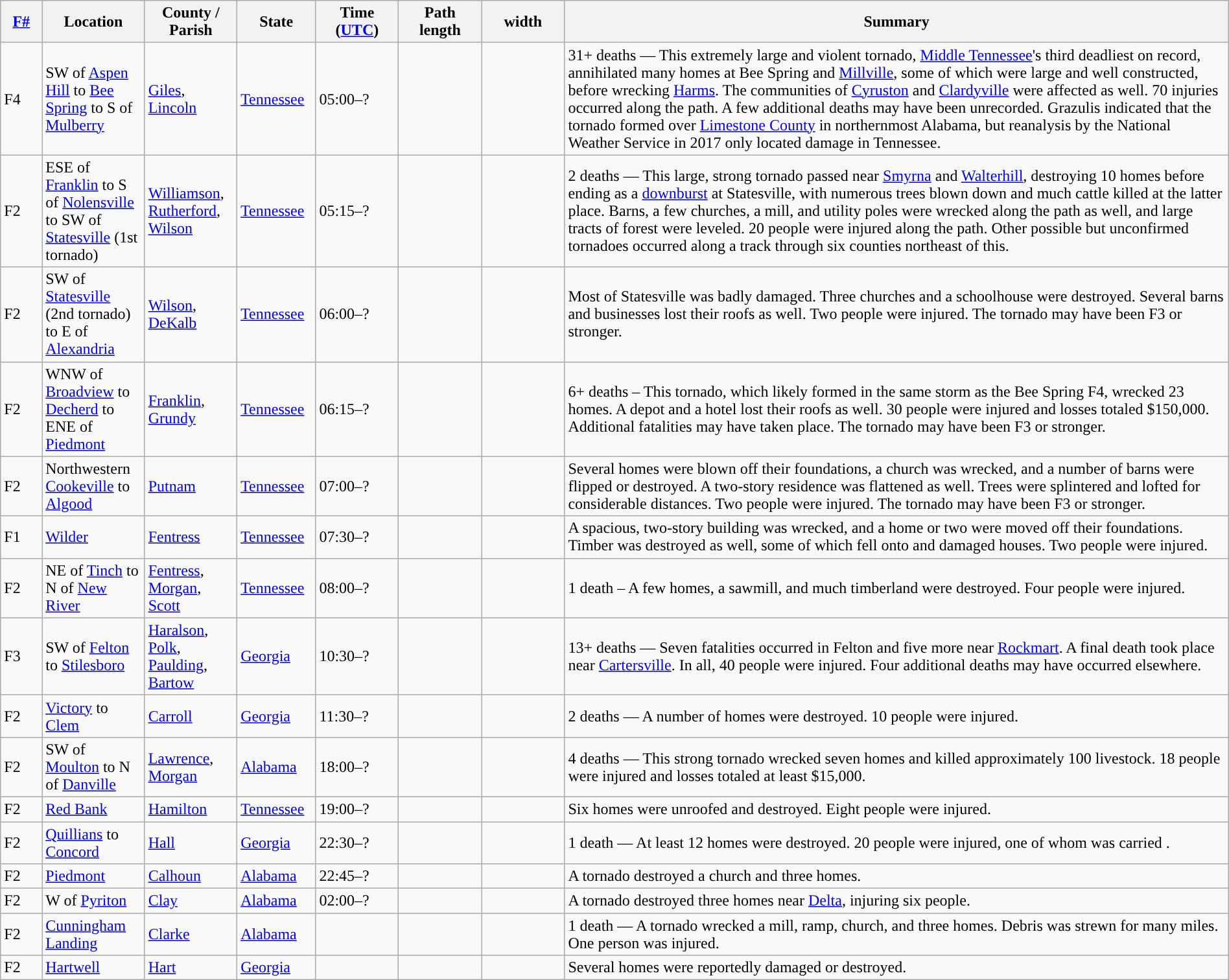<table class="wikitable sortable" style="width:100%;">
<tr>
<th scope="col"  style="width:3%; text-align:center;"><a href='#'>F#</a></th>
<th scope="col"  style="width:7%; text-align:center;" class="unsortable">Location</th>
<th scope="col"  style="width:6%; text-align:center;" class="unsortable">County / Parish</th>
<th scope="col"  style="width:5%; text-align:center;">State</th>
<th scope="col"  style="width:6%; text-align:center;">Time (<a href='#'>UTC</a>)</th>
<th scope="col"  style="width:6%; text-align:center;">Path length</th>
<th scope="col"  style="width:6%; text-align:center;"> width</th>
<th scope="col" class="unsortable" style="width:48%; text-align:center;">Summary</th>
</tr>
<tr>
<td>F4</td>
<td>SW of <a href='#'>Aspen Hill</a> to <a href='#'>Bee Spring</a> to S of <a href='#'>Mulberry</a></td>
<td><a href='#'>Giles</a>, <a href='#'>Lincoln</a></td>
<td><a href='#'>Tennessee</a></td>
<td>05:00–?</td>
<td></td>
<td></td>
<td>31+ deaths — This extremely large and violent tornado, <a href='#'>Middle Tennessee</a>'s third deadliest on record, annihilated many homes at Bee Spring and <a href='#'>Millville</a>, some of which were large and well constructed, before wrecking <a href='#'>Harms</a>. The communities of <a href='#'>Cyruston</a> and <a href='#'>Clardyville</a> were affected as well. 70 injuries occurred along the path. A few additional deaths may have been unrecorded. Grazulis indicated that the tornado formed over <a href='#'>Limestone County</a> in northernmost Alabama, but reanalysis by the National Weather Service in 2017 only located damage in Tennessee.</td>
</tr>
<tr>
<td>F2</td>
<td>ESE of <a href='#'>Franklin</a> to S of <a href='#'>Nolensville</a> to SW of <a href='#'>Statesville</a> (1st tornado)</td>
<td><a href='#'>Williamson</a>, <a href='#'>Rutherford</a>, <a href='#'>Wilson</a></td>
<td><a href='#'>Tennessee</a></td>
<td>05:15–?</td>
<td></td>
<td></td>
<td>2 deaths — This large, strong tornado passed near <a href='#'>Smyrna</a> and <a href='#'>Walterhill</a>, destroying 10 homes before ending as a <a href='#'>downburst</a> at Statesville, with numerous trees blown down and much cattle killed at the latter place. Barns, a few churches, a mill, and utility poles were wrecked along the path as well, and large tracts of forest were leveled. 20 people were injured along the path. Other possible but unconfirmed tornadoes occurred along a  track through six counties northeast of this.</td>
</tr>
<tr>
<td>F2</td>
<td>SW of <a href='#'>Statesville</a> (2nd tornado) to E of <a href='#'>Alexandria</a></td>
<td><a href='#'>Wilson</a>, <a href='#'>DeKalb</a></td>
<td><a href='#'>Tennessee</a></td>
<td>06:00–?</td>
<td></td>
<td></td>
<td>Most of Statesville was badly damaged. Three churches and a schoolhouse were destroyed. Several barns and businesses lost their roofs as well. Two people were injured. The tornado may have been F3 or stronger.</td>
</tr>
<tr>
<td>F2</td>
<td>WNW of <a href='#'>Broadview</a> to <a href='#'>Decherd</a> to ENE of <a href='#'>Piedmont</a></td>
<td><a href='#'>Franklin</a>, <a href='#'>Grundy</a></td>
<td><a href='#'>Tennessee</a></td>
<td>06:15–?</td>
<td></td>
<td></td>
<td>6+ deaths – This tornado, which likely formed in the same storm as the Bee Spring F4, wrecked 23 homes. A depot and a hotel lost their roofs as well. 30 people were injured and losses totaled $150,000. Additional fatalities may have taken place. The tornado may have been F3 or stronger.</td>
</tr>
<tr>
<td>F2</td>
<td>Northwestern <a href='#'>Cookeville</a> to <a href='#'>Algood</a></td>
<td><a href='#'>Putnam</a></td>
<td><a href='#'>Tennessee</a></td>
<td>07:00–?</td>
<td></td>
<td></td>
<td>Several homes were blown off their foundations, a church was wrecked, and a number of barns were flipped or destroyed. A two-story residence was flattened as well. Trees were splintered and lofted for considerable distances. Two people were injured. The tornado may have been F3 or stronger.</td>
</tr>
<tr>
<td>F1</td>
<td><a href='#'>Wilder</a></td>
<td><a href='#'>Fentress</a></td>
<td><a href='#'>Tennessee</a></td>
<td>07:30–?</td>
<td></td>
<td></td>
<td>A spacious, two-story building was wrecked, and a home or two were moved off their foundations. Timber was destroyed as well, some of which fell onto and damaged houses. Two people were injured.</td>
</tr>
<tr>
<td>F2</td>
<td>NE of <a href='#'>Tinch</a> to N of <a href='#'>New River</a></td>
<td><a href='#'>Fentress</a>, <a href='#'>Morgan</a>, <a href='#'>Scott</a></td>
<td><a href='#'>Tennessee</a></td>
<td>08:00–?</td>
<td></td>
<td></td>
<td>1 death – A few homes, a sawmill, and much timberland were destroyed. Four people were injured.</td>
</tr>
<tr>
<td>F3</td>
<td>SW of <a href='#'>Felton</a> to <a href='#'>Stilesboro</a></td>
<td><a href='#'>Haralson</a>, <a href='#'>Polk</a>, <a href='#'>Paulding</a>, <a href='#'>Bartow</a></td>
<td><a href='#'>Georgia</a></td>
<td>10:30–?</td>
<td></td>
<td></td>
<td>13+ deaths — Seven fatalities occurred in Felton and five more near <a href='#'>Rockmart</a>. A final death took place near <a href='#'>Cartersville</a>. In all, 40 people were injured. Four additional deaths may have occurred elsewhere.</td>
</tr>
<tr>
<td>F2</td>
<td><a href='#'>Victory</a> to <a href='#'>Clem</a></td>
<td><a href='#'>Carroll</a></td>
<td><a href='#'>Georgia</a></td>
<td>11:30–?</td>
<td></td>
<td></td>
<td>2 deaths — A number of homes were destroyed. 10 people were injured.</td>
</tr>
<tr>
<td>F2</td>
<td>SW of <a href='#'>Moulton</a> to N of <a href='#'>Danville</a></td>
<td><a href='#'>Lawrence</a>, <a href='#'>Morgan</a></td>
<td><a href='#'>Alabama</a></td>
<td>18:00–?</td>
<td></td>
<td></td>
<td>4 deaths — This strong tornado wrecked seven homes and killed approximately 100 livestock. 18 people were injured and losses totaled at least $15,000.</td>
</tr>
<tr>
<td>F2</td>
<td><a href='#'>Red Bank</a></td>
<td><a href='#'>Hamilton</a></td>
<td><a href='#'>Tennessee</a></td>
<td>19:00–?</td>
<td></td>
<td></td>
<td>Six homes were unroofed and destroyed. Eight people were injured.</td>
</tr>
<tr>
<td>F2</td>
<td><a href='#'>Quillians</a> to <a href='#'>Concord</a></td>
<td><a href='#'>Hall</a></td>
<td><a href='#'>Georgia</a></td>
<td>22:30–?</td>
<td></td>
<td></td>
<td>1 death — At least 12 homes were destroyed. 20 people were injured, one of whom was carried .</td>
</tr>
<tr>
<td>F2</td>
<td><a href='#'>Piedmont</a></td>
<td><a href='#'>Calhoun</a></td>
<td><a href='#'>Alabama</a></td>
<td>22:45–?</td>
<td></td>
<td></td>
<td>A tornado destroyed a church and three homes.</td>
</tr>
<tr>
<td>F2</td>
<td>W of <a href='#'>Pyriton</a></td>
<td><a href='#'>Clay</a></td>
<td><a href='#'>Alabama</a></td>
<td>02:00–?</td>
<td></td>
<td></td>
<td>A tornado destroyed three homes near <a href='#'>Delta</a>, injuring six people.</td>
</tr>
<tr>
<td>F2</td>
<td><a href='#'>Cunningham Landing</a></td>
<td><a href='#'>Clarke</a></td>
<td><a href='#'>Alabama</a></td>
<td></td>
<td></td>
<td></td>
<td>1 death — A tornado wrecked a mill, ramp, church, and three homes. Debris was strewn for many miles. One person was injured.</td>
</tr>
<tr>
<td>F2</td>
<td><a href='#'>Hartwell</a></td>
<td><a href='#'>Hart</a></td>
<td><a href='#'>Georgia</a></td>
<td></td>
<td></td>
<td></td>
<td>Several homes were reportedly damaged or destroyed.</td>
</tr>
</table>
